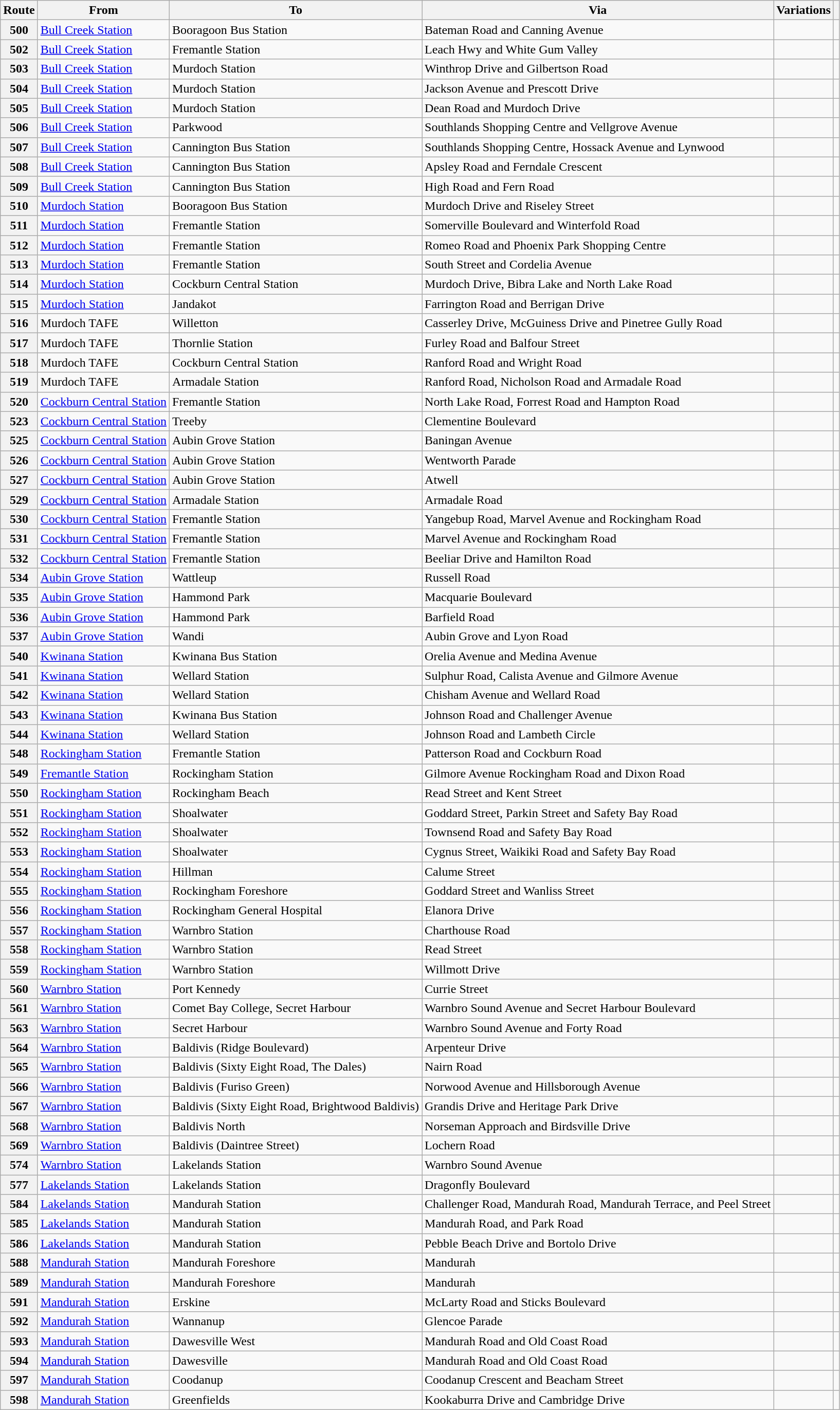<table class="wikitable sortable">
<tr>
<th data-sort-type="number">Route</th>
<th>From</th>
<th>To</th>
<th class=unsortable>Via</th>
<th class=unsortable>Variations</th>
<th class=unsortable></th>
</tr>
<tr>
<th>500</th>
<td><a href='#'>Bull Creek Station</a></td>
<td>Booragoon Bus Station</td>
<td>Bateman Road and Canning Avenue</td>
<td></td>
<td></td>
</tr>
<tr>
<th>502</th>
<td><a href='#'>Bull Creek Station</a></td>
<td>Fremantle Station</td>
<td>Leach Hwy and White Gum Valley</td>
<td></td>
<td></td>
</tr>
<tr>
<th>503</th>
<td><a href='#'>Bull Creek Station</a></td>
<td>Murdoch Station</td>
<td>Winthrop Drive and Gilbertson Road</td>
<td></td>
<td></td>
</tr>
<tr>
<th>504</th>
<td><a href='#'>Bull Creek Station</a></td>
<td>Murdoch Station</td>
<td>Jackson Avenue and Prescott Drive</td>
<td></td>
<td></td>
</tr>
<tr>
<th>505</th>
<td><a href='#'>Bull Creek Station</a></td>
<td>Murdoch Station</td>
<td>Dean Road and Murdoch Drive</td>
<td></td>
<td></td>
</tr>
<tr>
<th>506</th>
<td><a href='#'>Bull Creek Station</a></td>
<td>Parkwood</td>
<td>Southlands Shopping Centre and Vellgrove Avenue</td>
<td></td>
<td></td>
</tr>
<tr>
<th>507</th>
<td><a href='#'>Bull Creek Station</a></td>
<td>Cannington Bus Station</td>
<td>Southlands Shopping Centre, Hossack Avenue and Lynwood</td>
<td></td>
<td></td>
</tr>
<tr>
<th>508</th>
<td><a href='#'>Bull Creek Station</a></td>
<td>Cannington Bus Station</td>
<td>Apsley Road and Ferndale Crescent</td>
<td></td>
<td></td>
</tr>
<tr>
<th>509</th>
<td><a href='#'>Bull Creek Station</a></td>
<td>Cannington Bus Station</td>
<td>High Road and Fern Road</td>
<td></td>
<td></td>
</tr>
<tr>
<th>510</th>
<td><a href='#'>Murdoch Station</a></td>
<td>Booragoon Bus Station</td>
<td>Murdoch Drive and Riseley Street</td>
<td></td>
<td></td>
</tr>
<tr>
<th>511</th>
<td><a href='#'>Murdoch Station</a></td>
<td>Fremantle Station</td>
<td>Somerville Boulevard and Winterfold Road</td>
<td></td>
<td></td>
</tr>
<tr>
<th>512</th>
<td><a href='#'>Murdoch Station</a></td>
<td>Fremantle Station</td>
<td>Romeo Road and Phoenix Park Shopping Centre</td>
<td></td>
<td></td>
</tr>
<tr>
<th>513</th>
<td><a href='#'>Murdoch Station</a></td>
<td>Fremantle Station</td>
<td>South Street and Cordelia Avenue</td>
<td></td>
<td></td>
</tr>
<tr>
<th>514</th>
<td><a href='#'>Murdoch Station</a></td>
<td>Cockburn Central Station</td>
<td>Murdoch Drive, Bibra Lake and North Lake Road</td>
<td></td>
<td></td>
</tr>
<tr>
<th>515</th>
<td><a href='#'>Murdoch Station</a></td>
<td>Jandakot</td>
<td>Farrington Road and Berrigan Drive</td>
<td></td>
<td></td>
</tr>
<tr>
<th>516</th>
<td>Murdoch TAFE</td>
<td>Willetton</td>
<td>Casserley Drive, McGuiness Drive and Pinetree Gully Road</td>
<td></td>
<td></td>
</tr>
<tr>
<th>517</th>
<td>Murdoch TAFE</td>
<td>Thornlie Station</td>
<td>Furley Road and Balfour Street</td>
<td></td>
<td></td>
</tr>
<tr>
<th>518</th>
<td>Murdoch TAFE</td>
<td>Cockburn Central Station</td>
<td>Ranford Road and Wright Road</td>
<td></td>
<td></td>
</tr>
<tr>
<th>519</th>
<td>Murdoch TAFE</td>
<td>Armadale Station</td>
<td>Ranford Road, Nicholson Road and Armadale Road</td>
<td></td>
<td></td>
</tr>
<tr>
<th>520</th>
<td><a href='#'>Cockburn Central Station</a></td>
<td>Fremantle Station</td>
<td>North Lake Road, Forrest Road and Hampton Road</td>
<td></td>
<td></td>
</tr>
<tr>
<th>523</th>
<td><a href='#'>Cockburn Central Station</a></td>
<td>Treeby</td>
<td>Clementine Boulevard</td>
<td></td>
<td></td>
</tr>
<tr>
<th>525</th>
<td><a href='#'>Cockburn Central Station</a></td>
<td>Aubin Grove Station</td>
<td>Baningan Avenue</td>
<td></td>
<td></td>
</tr>
<tr>
<th>526</th>
<td><a href='#'>Cockburn Central Station</a></td>
<td>Aubin Grove Station</td>
<td>Wentworth Parade</td>
<td></td>
<td></td>
</tr>
<tr>
<th>527</th>
<td><a href='#'>Cockburn Central Station</a></td>
<td>Aubin Grove Station</td>
<td>Atwell</td>
<td></td>
<td></td>
</tr>
<tr>
<th>529</th>
<td><a href='#'>Cockburn Central Station</a></td>
<td>Armadale Station</td>
<td>Armadale Road</td>
<td></td>
<td></td>
</tr>
<tr>
<th>530</th>
<td><a href='#'>Cockburn Central Station</a></td>
<td>Fremantle Station</td>
<td>Yangebup Road, Marvel Avenue and Rockingham Road</td>
<td></td>
<td></td>
</tr>
<tr>
<th>531</th>
<td><a href='#'>Cockburn Central Station</a></td>
<td>Fremantle Station</td>
<td>Marvel Avenue and Rockingham Road</td>
<td></td>
<td></td>
</tr>
<tr>
<th>532</th>
<td><a href='#'>Cockburn Central Station</a></td>
<td>Fremantle Station</td>
<td>Beeliar Drive and Hamilton Road</td>
<td></td>
<td></td>
</tr>
<tr>
<th>534</th>
<td><a href='#'>Aubin Grove Station</a></td>
<td>Wattleup</td>
<td>Russell Road</td>
<td></td>
<td></td>
</tr>
<tr>
<th>535</th>
<td><a href='#'>Aubin Grove Station</a></td>
<td>Hammond Park</td>
<td>Macquarie Boulevard</td>
<td></td>
<td></td>
</tr>
<tr>
<th>536</th>
<td><a href='#'>Aubin Grove Station</a></td>
<td>Hammond Park</td>
<td>Barfield Road</td>
<td></td>
<td></td>
</tr>
<tr>
<th>537</th>
<td><a href='#'>Aubin Grove Station</a></td>
<td>Wandi</td>
<td>Aubin Grove and Lyon Road</td>
<td></td>
<td></td>
</tr>
<tr>
<th>540</th>
<td><a href='#'>Kwinana Station</a></td>
<td>Kwinana Bus Station</td>
<td>Orelia Avenue and Medina Avenue</td>
<td></td>
<td></td>
</tr>
<tr>
<th>541</th>
<td><a href='#'>Kwinana Station</a></td>
<td>Wellard Station</td>
<td>Sulphur Road, Calista Avenue and Gilmore Avenue</td>
<td></td>
<td></td>
</tr>
<tr>
<th>542</th>
<td><a href='#'>Kwinana Station</a></td>
<td>Wellard Station</td>
<td>Chisham Avenue and Wellard Road</td>
<td></td>
<td></td>
</tr>
<tr>
<th>543</th>
<td><a href='#'>Kwinana Station</a></td>
<td>Kwinana Bus Station</td>
<td>Johnson Road and Challenger Avenue</td>
<td></td>
<td></td>
</tr>
<tr>
<th>544</th>
<td><a href='#'>Kwinana Station</a></td>
<td>Wellard Station</td>
<td>Johnson Road and Lambeth Circle</td>
<td></td>
<td></td>
</tr>
<tr>
<th>548</th>
<td><a href='#'>Rockingham Station</a></td>
<td>Fremantle Station</td>
<td>Patterson Road and Cockburn Road</td>
<td></td>
<td></td>
</tr>
<tr>
<th>549</th>
<td><a href='#'>Fremantle Station</a></td>
<td>Rockingham Station</td>
<td>Gilmore Avenue Rockingham Road and Dixon Road</td>
<td></td>
<td></td>
</tr>
<tr>
<th>550</th>
<td><a href='#'>Rockingham Station</a></td>
<td>Rockingham Beach</td>
<td>Read Street and Kent Street</td>
<td></td>
<td></td>
</tr>
<tr>
<th>551</th>
<td><a href='#'>Rockingham Station</a></td>
<td>Shoalwater</td>
<td>Goddard Street, Parkin Street and Safety Bay Road</td>
<td></td>
<td></td>
</tr>
<tr>
<th>552</th>
<td><a href='#'>Rockingham Station</a></td>
<td>Shoalwater</td>
<td>Townsend Road and Safety Bay Road</td>
<td></td>
<td></td>
</tr>
<tr>
<th>553</th>
<td><a href='#'>Rockingham Station</a></td>
<td>Shoalwater</td>
<td>Cygnus Street, Waikiki Road and Safety Bay Road</td>
<td></td>
<td></td>
</tr>
<tr>
<th>554</th>
<td><a href='#'>Rockingham Station</a></td>
<td>Hillman</td>
<td>Calume Street</td>
<td></td>
<td></td>
</tr>
<tr>
<th>555</th>
<td><a href='#'>Rockingham Station</a></td>
<td>Rockingham Foreshore</td>
<td>Goddard Street and Wanliss Street</td>
<td></td>
<td></td>
</tr>
<tr>
<th>556</th>
<td><a href='#'>Rockingham Station</a></td>
<td>Rockingham General Hospital</td>
<td>Elanora Drive</td>
<td></td>
<td></td>
</tr>
<tr>
<th>557</th>
<td><a href='#'>Rockingham Station</a></td>
<td>Warnbro Station</td>
<td>Charthouse Road</td>
<td></td>
<td></td>
</tr>
<tr>
<th>558</th>
<td><a href='#'>Rockingham Station</a></td>
<td>Warnbro Station</td>
<td>Read Street</td>
<td></td>
<td></td>
</tr>
<tr>
<th>559</th>
<td><a href='#'>Rockingham Station</a></td>
<td>Warnbro Station</td>
<td>Willmott Drive</td>
<td></td>
<td></td>
</tr>
<tr>
<th>560</th>
<td><a href='#'>Warnbro Station</a></td>
<td>Port Kennedy</td>
<td>Currie Street</td>
<td></td>
<td></td>
</tr>
<tr>
<th>561</th>
<td><a href='#'>Warnbro Station</a></td>
<td>Comet Bay College, Secret Harbour</td>
<td>Warnbro Sound Avenue and Secret Harbour Boulevard</td>
<td></td>
<td></td>
</tr>
<tr>
<th>563</th>
<td><a href='#'>Warnbro Station</a></td>
<td>Secret Harbour</td>
<td>Warnbro Sound Avenue and Forty Road</td>
<td></td>
<td></td>
</tr>
<tr>
<th>564</th>
<td><a href='#'>Warnbro Station</a></td>
<td>Baldivis (Ridge Boulevard)</td>
<td>Arpenteur Drive</td>
<td></td>
<td></td>
</tr>
<tr>
<th>565</th>
<td><a href='#'>Warnbro Station</a></td>
<td>Baldivis (Sixty Eight Road, The Dales)</td>
<td>Nairn Road</td>
<td></td>
<td></td>
</tr>
<tr>
<th>566</th>
<td><a href='#'>Warnbro Station</a></td>
<td>Baldivis (Furiso Green)</td>
<td>Norwood Avenue and Hillsborough Avenue</td>
<td></td>
<td></td>
</tr>
<tr>
<th>567</th>
<td><a href='#'>Warnbro Station</a></td>
<td>Baldivis (Sixty Eight Road, Brightwood Baldivis)</td>
<td>Grandis Drive and Heritage Park Drive</td>
<td></td>
<td></td>
</tr>
<tr>
<th>568</th>
<td><a href='#'>Warnbro Station</a></td>
<td>Baldivis North</td>
<td>Norseman Approach and Birdsville Drive</td>
<td></td>
<td></td>
</tr>
<tr>
<th>569</th>
<td><a href='#'>Warnbro Station</a></td>
<td>Baldivis (Daintree Street)</td>
<td>Lochern Road</td>
<td></td>
<td></td>
</tr>
<tr>
<th>574</th>
<td><a href='#'>Warnbro Station</a></td>
<td>Lakelands Station</td>
<td>Warnbro Sound Avenue</td>
<td></td>
<td></td>
</tr>
<tr>
<th>577</th>
<td><a href='#'>Lakelands Station</a></td>
<td>Lakelands Station</td>
<td>Dragonfly Boulevard</td>
<td></td>
<td></td>
</tr>
<tr>
<th>584</th>
<td><a href='#'>Lakelands Station</a></td>
<td>Mandurah Station</td>
<td>Challenger Road, Mandurah Road, Mandurah Terrace, and Peel Street</td>
<td></td>
<td></td>
</tr>
<tr>
<th>585</th>
<td><a href='#'>Lakelands Station</a></td>
<td>Mandurah Station</td>
<td>Mandurah Road, and Park Road</td>
<td></td>
<td></td>
</tr>
<tr>
<th>586</th>
<td><a href='#'>Lakelands Station</a></td>
<td>Mandurah Station</td>
<td>Pebble Beach Drive and Bortolo Drive</td>
<td></td>
<td></td>
</tr>
<tr>
<th>588</th>
<td><a href='#'>Mandurah Station</a></td>
<td>Mandurah Foreshore</td>
<td>Mandurah</td>
<td></td>
<td></td>
</tr>
<tr>
<th>589</th>
<td><a href='#'>Mandurah Station</a></td>
<td>Mandurah Foreshore</td>
<td>Mandurah</td>
<td></td>
<td></td>
</tr>
<tr>
<th>591</th>
<td><a href='#'>Mandurah Station</a></td>
<td>Erskine</td>
<td>McLarty Road and Sticks Boulevard</td>
<td></td>
<td></td>
</tr>
<tr>
<th>592</th>
<td><a href='#'>Mandurah Station</a></td>
<td>Wannanup</td>
<td>Glencoe Parade</td>
<td></td>
<td></td>
</tr>
<tr>
<th>593</th>
<td><a href='#'>Mandurah Station</a></td>
<td>Dawesville West</td>
<td>Mandurah Road and Old Coast Road</td>
<td></td>
<td></td>
</tr>
<tr>
<th>594</th>
<td><a href='#'>Mandurah Station</a></td>
<td>Dawesville</td>
<td>Mandurah Road and Old Coast Road</td>
<td></td>
<td></td>
</tr>
<tr>
<th>597</th>
<td><a href='#'>Mandurah Station</a></td>
<td>Coodanup</td>
<td>Coodanup Crescent and Beacham Street</td>
<td></td>
<td></td>
</tr>
<tr>
<th>598</th>
<td><a href='#'>Mandurah Station</a></td>
<td>Greenfields</td>
<td>Kookaburra Drive and Cambridge Drive</td>
<td></td>
<td></td>
</tr>
</table>
